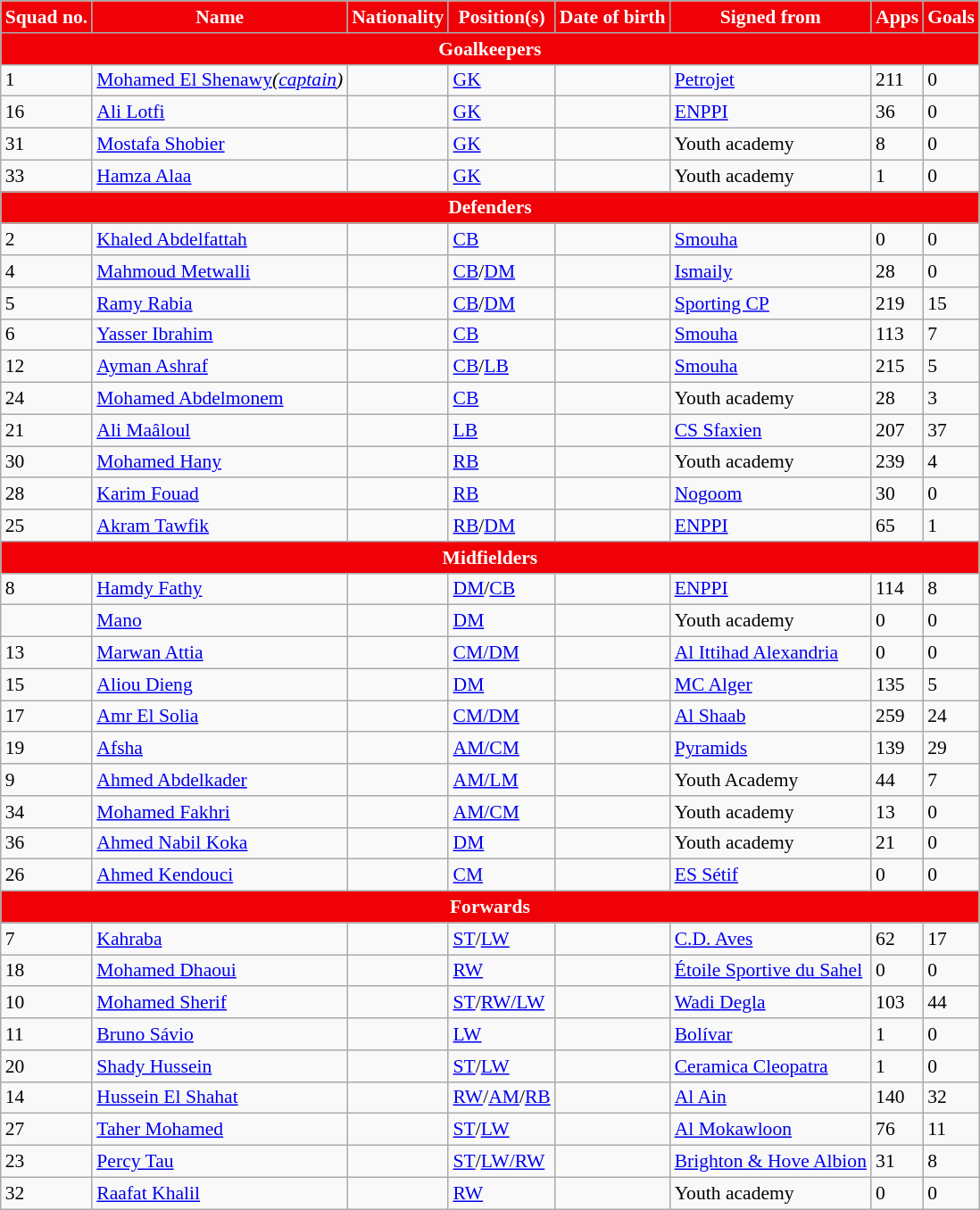<table class="wikitable" style="text-align:left; font-size:90%;">
<tr>
<th style="background:#EF0107; color:white; text-align:center;">Squad no.</th>
<th style="background:#EF0107; color:white; text-align:center;">Name</th>
<th style="background:#EF0107; color:white; text-align:center;">Nationality</th>
<th style="background:#EF0107; color:white; text-align:center;">Position(s)</th>
<th style="background:#EF0107; color:white; text-align:center;">Date of birth</th>
<th style="background:#EF0107; color:white; text-align:center;">Signed from</th>
<th style="background:#EF0107; color:white; text-align:center;">Apps</th>
<th style="background:#EF0107; color:white; text-align:center;">Goals</th>
</tr>
<tr>
<th colspan="10" style="background:#EF0107; color:white; text-align:center">Goalkeepers</th>
</tr>
<tr>
<td>1</td>
<td><a href='#'>Mohamed El Shenawy</a><em>(<a href='#'>captain</a>)</em></td>
<td></td>
<td><a href='#'>GK</a></td>
<td></td>
<td> <a href='#'>Petrojet</a></td>
<td>211</td>
<td>0</td>
</tr>
<tr>
<td>16</td>
<td><a href='#'>Ali Lotfi</a></td>
<td></td>
<td><a href='#'>GK</a></td>
<td></td>
<td> <a href='#'>ENPPI</a></td>
<td>36</td>
<td>0</td>
</tr>
<tr>
<td>31</td>
<td><a href='#'>Mostafa Shobier</a></td>
<td></td>
<td><a href='#'>GK</a></td>
<td></td>
<td>Youth academy</td>
<td>8</td>
<td>0</td>
</tr>
<tr>
<td>33</td>
<td><a href='#'>Hamza Alaa</a></td>
<td></td>
<td><a href='#'>GK</a></td>
<td></td>
<td>Youth academy</td>
<td>1</td>
<td>0</td>
</tr>
<tr>
<th colspan="10" style="background:#EF0107; color:white; text-align:center">Defenders</th>
</tr>
<tr>
<td>2</td>
<td><a href='#'>Khaled Abdelfattah</a></td>
<td></td>
<td><a href='#'>CB</a></td>
<td></td>
<td> <a href='#'>Smouha</a></td>
<td>0</td>
<td>0</td>
</tr>
<tr>
<td>4</td>
<td><a href='#'>Mahmoud Metwalli</a></td>
<td></td>
<td><a href='#'>CB</a>/<a href='#'>DM</a></td>
<td></td>
<td> <a href='#'>Ismaily</a></td>
<td>28</td>
<td>0</td>
</tr>
<tr>
<td>5</td>
<td><a href='#'>Ramy Rabia</a></td>
<td></td>
<td><a href='#'>CB</a>/<a href='#'>DM</a></td>
<td></td>
<td> <a href='#'>Sporting CP</a></td>
<td>219</td>
<td>15</td>
</tr>
<tr>
<td>6</td>
<td><a href='#'>Yasser Ibrahim</a></td>
<td></td>
<td><a href='#'>CB</a></td>
<td></td>
<td> <a href='#'>Smouha</a></td>
<td>113</td>
<td>7</td>
</tr>
<tr>
<td>12</td>
<td><a href='#'>Ayman Ashraf</a></td>
<td></td>
<td><a href='#'>CB</a>/<a href='#'>LB</a></td>
<td></td>
<td> <a href='#'>Smouha</a></td>
<td>215</td>
<td>5</td>
</tr>
<tr>
<td>24</td>
<td><a href='#'>Mohamed Abdelmonem</a></td>
<td></td>
<td><a href='#'>CB</a></td>
<td></td>
<td>Youth academy</td>
<td>28</td>
<td>3</td>
</tr>
<tr>
<td>21</td>
<td><a href='#'>Ali Maâloul</a></td>
<td></td>
<td><a href='#'>LB</a></td>
<td></td>
<td> <a href='#'>CS Sfaxien</a></td>
<td>207</td>
<td>37</td>
</tr>
<tr>
<td>30</td>
<td><a href='#'>Mohamed Hany</a></td>
<td></td>
<td><a href='#'>RB</a></td>
<td></td>
<td>Youth academy</td>
<td>239</td>
<td>4</td>
</tr>
<tr>
<td>28</td>
<td><a href='#'>Karim Fouad</a></td>
<td></td>
<td><a href='#'>RB</a></td>
<td></td>
<td> <a href='#'>Nogoom</a></td>
<td>30</td>
<td>0</td>
</tr>
<tr>
<td>25</td>
<td><a href='#'>Akram Tawfik</a></td>
<td></td>
<td><a href='#'>RB</a>/<a href='#'>DM</a></td>
<td></td>
<td> <a href='#'>ENPPI</a></td>
<td>65</td>
<td>1</td>
</tr>
<tr>
<th colspan="9" style="background:#EF0107; color:white; text-align:center">Midfielders</th>
</tr>
<tr>
<td>8</td>
<td><a href='#'>Hamdy Fathy</a></td>
<td></td>
<td><a href='#'>DM</a>/<a href='#'>CB</a></td>
<td></td>
<td> <a href='#'>ENPPI</a></td>
<td>114</td>
<td>8</td>
</tr>
<tr>
<td></td>
<td><a href='#'>Mano</a></td>
<td></td>
<td><a href='#'>DM</a></td>
<td></td>
<td>Youth academy</td>
<td>0</td>
<td>0</td>
</tr>
<tr>
<td>13</td>
<td><a href='#'>Marwan Attia</a></td>
<td></td>
<td><a href='#'>CM/DM</a></td>
<td></td>
<td> <a href='#'>Al Ittihad Alexandria</a></td>
<td>0</td>
<td>0</td>
</tr>
<tr>
<td>15</td>
<td><a href='#'>Aliou Dieng</a></td>
<td></td>
<td><a href='#'>DM</a></td>
<td></td>
<td> <a href='#'>MC Alger</a></td>
<td>135</td>
<td>5</td>
</tr>
<tr>
<td>17</td>
<td><a href='#'>Amr El Solia</a></td>
<td></td>
<td><a href='#'>CM/DM</a></td>
<td></td>
<td> <a href='#'>Al Shaab</a></td>
<td>259</td>
<td>24</td>
</tr>
<tr>
<td>19</td>
<td><a href='#'>Afsha</a></td>
<td></td>
<td><a href='#'>AM/CM</a></td>
<td></td>
<td> <a href='#'>Pyramids</a></td>
<td>139</td>
<td>29</td>
</tr>
<tr>
<td>9</td>
<td><a href='#'>Ahmed Abdelkader</a></td>
<td></td>
<td><a href='#'>AM/LM</a></td>
<td></td>
<td>Youth Academy</td>
<td>44</td>
<td>7</td>
</tr>
<tr>
<td>34</td>
<td><a href='#'>Mohamed Fakhri</a></td>
<td></td>
<td><a href='#'>AM/CM</a></td>
<td></td>
<td>Youth academy</td>
<td>13</td>
<td>0</td>
</tr>
<tr>
<td>36</td>
<td><a href='#'>Ahmed Nabil Koka</a></td>
<td></td>
<td><a href='#'>DM</a></td>
<td></td>
<td>Youth academy</td>
<td>21</td>
<td>0</td>
</tr>
<tr>
<td>26</td>
<td><a href='#'>Ahmed Kendouci</a></td>
<td></td>
<td><a href='#'>CM</a></td>
<td></td>
<td> <a href='#'>ES Sétif</a></td>
<td>0</td>
<td>0</td>
</tr>
<tr>
<th colspan="11" style="background:#EF0107; color:white; text-align:center">Forwards</th>
</tr>
<tr>
<td>7</td>
<td><a href='#'>Kahraba</a></td>
<td></td>
<td><a href='#'>ST</a>/<a href='#'>LW</a></td>
<td></td>
<td> <a href='#'>C.D. Aves</a></td>
<td>62</td>
<td>17</td>
</tr>
<tr>
<td>18</td>
<td><a href='#'>Mohamed Dhaoui</a></td>
<td></td>
<td><a href='#'>RW</a></td>
<td></td>
<td> <a href='#'>Étoile Sportive du Sahel</a></td>
<td>0</td>
<td>0</td>
</tr>
<tr>
<td>10</td>
<td><a href='#'>Mohamed Sherif</a></td>
<td></td>
<td><a href='#'>ST</a>/<a href='#'>RW/LW</a></td>
<td></td>
<td> <a href='#'>Wadi Degla</a></td>
<td>103</td>
<td>44</td>
</tr>
<tr>
<td>11</td>
<td><a href='#'>Bruno Sávio</a></td>
<td></td>
<td><a href='#'>LW</a></td>
<td></td>
<td> <a href='#'>Bolívar</a></td>
<td>1</td>
<td>0</td>
</tr>
<tr>
<td>20</td>
<td><a href='#'>Shady Hussein</a></td>
<td></td>
<td><a href='#'>ST</a>/<a href='#'>LW</a></td>
<td></td>
<td> <a href='#'>Ceramica Cleopatra</a></td>
<td>1</td>
<td>0</td>
</tr>
<tr>
<td>14</td>
<td><a href='#'>Hussein El Shahat</a></td>
<td></td>
<td><a href='#'>RW</a>/<a href='#'>AM</a>/<a href='#'>RB</a></td>
<td></td>
<td> <a href='#'>Al Ain</a></td>
<td>140</td>
<td>32</td>
</tr>
<tr>
<td>27</td>
<td><a href='#'>Taher Mohamed</a></td>
<td></td>
<td><a href='#'>ST</a>/<a href='#'>LW</a></td>
<td></td>
<td> <a href='#'>Al Mokawloon</a></td>
<td>76</td>
<td>11</td>
</tr>
<tr>
<td>23</td>
<td><a href='#'>Percy Tau</a></td>
<td></td>
<td><a href='#'>ST</a>/<a href='#'>LW/RW</a></td>
<td></td>
<td> <a href='#'>Brighton & Hove Albion</a></td>
<td>31</td>
<td>8</td>
</tr>
<tr>
<td>32</td>
<td><a href='#'>Raafat Khalil</a></td>
<td></td>
<td><a href='#'>RW</a></td>
<td></td>
<td>Youth academy</td>
<td>0</td>
<td>0</td>
</tr>
</table>
